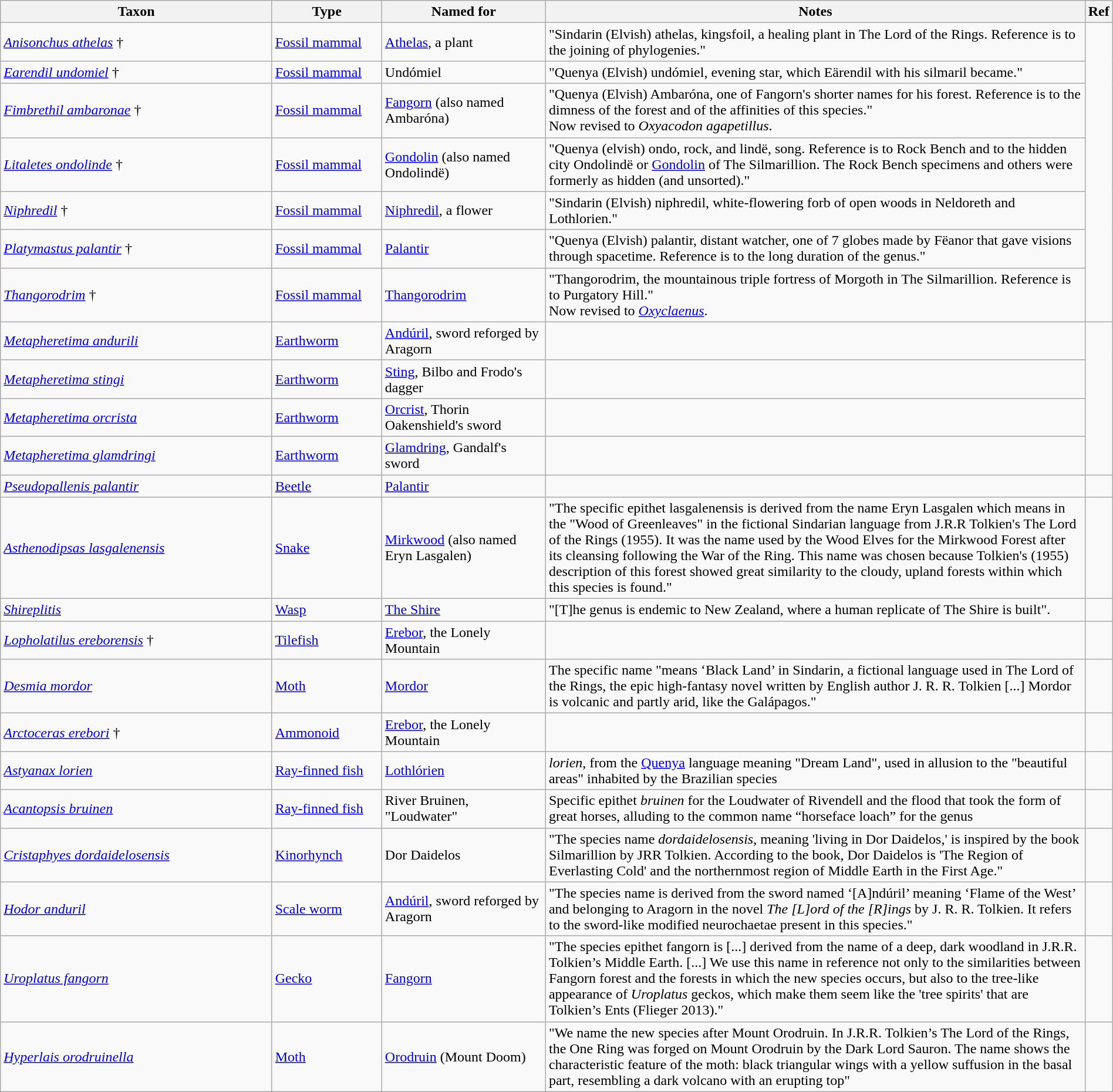<table class="wikitable sortable" width="100%">
<tr>
<th style="width:25%;">Taxon</th>
<th style="width:10%;">Type</th>
<th style="width:15%;">Named for</th>
<th style="width:50%;">Notes</th>
<th class="unsortable">Ref</th>
</tr>
<tr>
<td><em><a href='#'>Anisonchus athelas</a></em> † </td>
<td><a href='#'>Fossil mammal</a></td>
<td><a href='#'>Athelas</a>, a plant</td>
<td>"Sindarin (Elvish) athelas, kingsfoil, a healing plant in The Lord of the Rings. Reference is to the joining of phylogenies."</td>
<td rowspan="7"></td>
</tr>
<tr>
<td><em><a href='#'>Earendil undomiel</a></em> † </td>
<td><a href='#'>Fossil mammal</a></td>
<td>Undómiel</td>
<td>"Quenya (Elvish) undómiel, evening star, which Eärendil with his silmaril became."</td>
</tr>
<tr>
<td><em><a href='#'>Fimbrethil ambaronae</a></em> † </td>
<td><a href='#'>Fossil mammal</a></td>
<td><a href='#'>Fangorn</a> (also named Ambaróna)</td>
<td>"Quenya (Elvish) Ambaróna, one of Fangorn's shorter names for his forest. Reference is to the dimness of the forest and of the affinities of this species."<br>Now revised to <em>Oxyacodon agapetillus</em>.</td>
</tr>
<tr>
<td><em><a href='#'>Litaletes ondolinde</a></em> † </td>
<td><a href='#'>Fossil mammal</a></td>
<td><a href='#'>Gondolin</a> (also named Ondolindë)</td>
<td>"Quenya (elvish) ondo, rock, and lindë, song. Reference is to Rock Bench and to the hidden city Ondolindë or <a href='#'>Gondolin</a> of The Silmarillion. The Rock Bench specimens and others were formerly as hidden (and unsorted)."</td>
</tr>
<tr>
<td><em><a href='#'>Niphredil</a></em> † </td>
<td><a href='#'>Fossil mammal</a></td>
<td><a href='#'>Niphredil</a>, a flower</td>
<td>"Sindarin (Elvish) niphredil, white-flowering forb of open woods in Neldoreth and Lothlorien."</td>
</tr>
<tr>
<td><em><a href='#'>Platymastus palantir</a></em> † </td>
<td><a href='#'>Fossil mammal</a></td>
<td><a href='#'>Palantir</a></td>
<td>"Quenya (Elvish) palantir, distant watcher, one of 7 globes made by Fëanor that gave visions through spacetime. Reference is to the long duration of the genus."</td>
</tr>
<tr>
<td><em><a href='#'>Thangorodrim</a></em> † </td>
<td><a href='#'>Fossil mammal</a></td>
<td><a href='#'>Thangorodrim</a></td>
<td>"Thangorodrim, the mountainous triple fortress of Morgoth in The Silmarillion. Reference is to Purgatory Hill."<br>Now revised to <em><a href='#'>Oxyclaenus</a></em>.</td>
</tr>
<tr>
<td><em><a href='#'>Metapheretima andurili</a></em> </td>
<td><a href='#'>Earthworm</a></td>
<td><a href='#'>Andúril</a>, sword reforged by Aragorn</td>
<td></td>
<td rowspan="4"></td>
</tr>
<tr>
<td><em><a href='#'>Metapheretima stingi</a></em> </td>
<td><a href='#'>Earthworm</a></td>
<td><a href='#'>Sting</a>, Bilbo and Frodo's dagger</td>
<td></td>
</tr>
<tr>
<td><em><a href='#'>Metapheretima orcrista</a></em> </td>
<td><a href='#'>Earthworm</a></td>
<td><a href='#'>Orcrist</a>, Thorin Oakenshield's sword</td>
<td></td>
</tr>
<tr>
<td><em><a href='#'>Metapheretima glamdringi</a></em> </td>
<td><a href='#'>Earthworm</a></td>
<td><a href='#'>Glamdring</a>, Gandalf's sword</td>
<td></td>
</tr>
<tr>
<td><em><a href='#'>Pseudopallenis palantir</a></em> </td>
<td><a href='#'>Beetle</a></td>
<td><a href='#'>Palantir</a></td>
<td></td>
<td></td>
</tr>
<tr>
<td><em><a href='#'>Asthenodipsas lasgalenensis</a></em> </td>
<td><a href='#'>Snake</a></td>
<td><a href='#'>Mirkwood</a> (also named Eryn Lasgalen)</td>
<td>"The specific epithet lasgalenensis is derived from the name Eryn Lasgalen which means in the "Wood of Greenleaves" in the fictional Sindarian language from J.R.R Tolkien's The Lord of the Rings (1955). It was the name used by the Wood Elves for the Mirkwood Forest after its cleansing following the War of the Ring. This name was chosen because Tolkien's (1955) description of this forest showed great similarity to the cloudy, upland forests within which this species is found."</td>
<td></td>
</tr>
<tr>
<td><em><a href='#'>Shireplitis</a></em> </td>
<td><a href='#'>Wasp</a></td>
<td><a href='#'>The Shire</a></td>
<td>"[T]he genus is endemic to New Zealand, where a human replicate of The Shire is built".</td>
<td></td>
</tr>
<tr>
<td><em><a href='#'>Lopholatilus ereborensis</a></em> † </td>
<td><a href='#'>Tilefish</a></td>
<td><a href='#'>Erebor</a>, the Lonely Mountain</td>
<td></td>
<td></td>
</tr>
<tr>
<td><em><a href='#'>Desmia mordor</a></em> </td>
<td><a href='#'>Moth</a></td>
<td><a href='#'>Mordor</a></td>
<td>The specific name "means ‘Black Land’ in Sindarin, a fictional language used in The Lord of the Rings, the epic high-fantasy novel written by English author J. R. R. Tolkien [...] Mordor is volcanic and partly arid, like the Galápagos."</td>
<td></td>
</tr>
<tr>
<td><em><a href='#'>Arctoceras erebori</a></em> † </td>
<td><a href='#'>Ammonoid</a></td>
<td><a href='#'>Erebor</a>, the Lonely Mountain</td>
<td></td>
<td></td>
</tr>
<tr>
<td><em><a href='#'>Astyanax lorien</a></em> </td>
<td><a href='#'>Ray-finned fish</a></td>
<td><a href='#'>Lothlórien</a></td>
<td><em>lorien</em>, from the <a href='#'>Quenya</a> language meaning "Dream Land", used in allusion to the "beautiful areas" inhabited by the Brazilian species</td>
<td></td>
</tr>
<tr>
<td><em><a href='#'>Acantopsis bruinen</a></em> </td>
<td><a href='#'>Ray-finned fish</a></td>
<td>River Bruinen, "Loudwater"</td>
<td>Specific epithet <em>bruinen</em> for the Loudwater of Rivendell and the flood that took the form of great horses, alluding to the common name “horseface loach” for the genus</td>
<td></td>
</tr>
<tr>
<td><em><a href='#'>Cristaphyes dordaidelosensis</a></em> </td>
<td><a href='#'>Kinorhynch</a></td>
<td>Dor Daidelos</td>
<td>"The species name <em>dordaidelosensis</em>, meaning 'living in Dor Daidelos,' is inspired by the book Silmarillion by JRR Tolkien. According to the book, Dor Daidelos is 'The Region of Everlasting Cold' and the northernmost region of Middle Earth in the First Age."</td>
<td></td>
</tr>
<tr>
<td><em><a href='#'>Hodor anduril</a></em> </td>
<td><a href='#'>Scale worm</a></td>
<td><a href='#'>Andúril</a>, sword reforged by Aragorn</td>
<td>"The species name is derived from the sword named ‘[A]ndúril’ meaning ‘Flame of the West’ and belonging to Aragorn in the novel <em>The [L]ord of the [R]ings</em> by J. R. R. Tolkien. It refers to the sword-like modified neurochaetae present in this species."</td>
<td></td>
</tr>
<tr>
<td><em><a href='#'>Uroplatus fangorn</a></em> </td>
<td><a href='#'>Gecko</a></td>
<td><a href='#'>Fangorn</a></td>
<td>"The species epithet fangorn is [...] derived from the name of a deep, dark woodland in J.R.R. Tolkien’s Middle Earth. [...] We use this name in reference not only to the similarities between Fangorn forest and the forests in which the new species occurs, but also to the tree-like appearance of <em>Uroplatus</em> geckos, which make them seem like the 'tree spirits' that are Tolkien’s Ents (Flieger 2013)."</td>
<td></td>
</tr>
<tr>
<td><em><a href='#'>Hyperlais orodruinella</a></em> </td>
<td><a href='#'>Moth</a></td>
<td><a href='#'>Orodruin</a> (Mount Doom)</td>
<td>"We name the new species after Mount Orodruin. In J.R.R. Tolkien’s The Lord of the Rings, the One Ring was forged on Mount Orodruin by the Dark Lord Sauron. The name shows  the  characteristic feature of the moth: black triangular wings with a yellow suffusion in the basal part, resembling a dark volcano with an erupting top"</td>
<td></td>
</tr>
</table>
